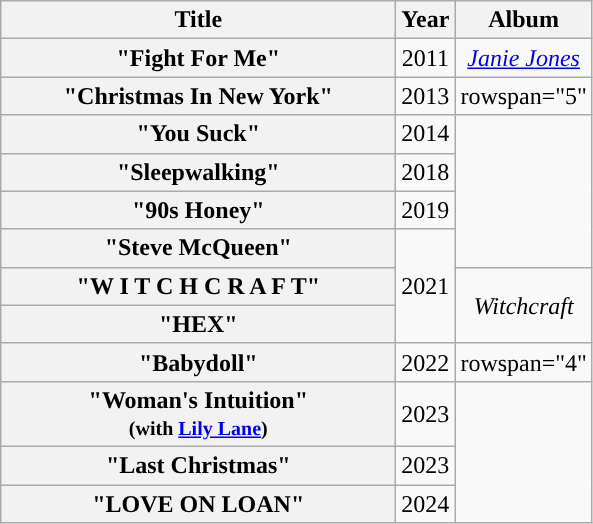<table class="wikitable plainrowheaders" style="text-align:center">
<tr>
<th scope="col" style="width:16em;">Title</th>
<th scope="col">Year</th>
<th scope="col">Album</th>
</tr>
<tr>
<th scope="row">"Fight For Me"</th>
<td>2011</td>
<td><em><a href='#'>Janie Jones</a></em></td>
</tr>
<tr>
<th scope="row">"Christmas In New York"</th>
<td>2013</td>
<td>rowspan="5" </td>
</tr>
<tr>
<th scope="row">"You Suck"</th>
<td>2014</td>
</tr>
<tr>
<th scope="row">"Sleepwalking"</th>
<td>2018</td>
</tr>
<tr>
<th scope="row">"90s Honey"</th>
<td>2019</td>
</tr>
<tr>
<th scope="row">"Steve McQueen"</th>
<td rowspan="3">2021</td>
</tr>
<tr>
<th scope="row">"W I T C H C R A F T"</th>
<td rowspan="2"><em>Witchcraft</em></td>
</tr>
<tr>
<th scope="row">"HEX"</th>
</tr>
<tr>
<th scope="row">"Babydoll"</th>
<td>2022</td>
<td>rowspan="4" </td>
</tr>
<tr>
<th scope="row">"Woman's Intuition"<br><small>(with <a href='#'>Lily Lane</a>)</small></th>
<td>2023</td>
</tr>
<tr>
<th scope="row">"Last Christmas"</th>
<td>2023</td>
</tr>
<tr>
<th scope="row">"LOVE ON LOAN"</th>
<td>2024</td>
</tr>
</table>
